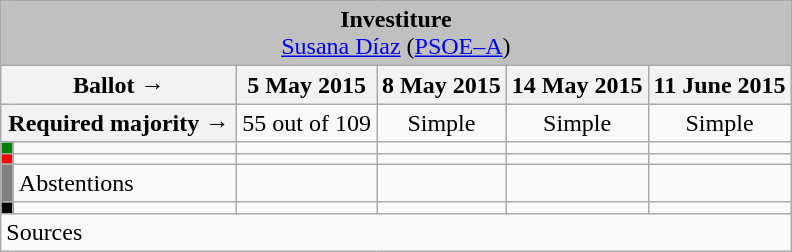<table class="wikitable" style="text-align:center;">
<tr>
<td colspan="6" align="center" bgcolor="#C0C0C0"><strong>Investiture</strong><br><a href='#'>Susana Díaz</a> (<a href='#'>PSOE–A</a>)</td>
</tr>
<tr>
<th colspan="2" width="150px">Ballot →</th>
<th>5 May 2015</th>
<th>8 May 2015</th>
<th>14 May 2015</th>
<th>11 June 2015</th>
</tr>
<tr>
<th colspan="2">Required majority →</th>
<td>55 out of 109 </td>
<td>Simple </td>
<td>Simple </td>
<td>Simple </td>
</tr>
<tr>
<th width="1px" style="background:green;"></th>
<td align="left"></td>
<td></td>
<td></td>
<td></td>
<td></td>
</tr>
<tr>
<th style="background:red;"></th>
<td align="left"></td>
<td></td>
<td></td>
<td></td>
<td></td>
</tr>
<tr>
<th style="background:gray;"></th>
<td align="left"><span>Abstentions</span></td>
<td></td>
<td></td>
<td></td>
<td></td>
</tr>
<tr>
<th style="background:black;"></th>
<td align="left"></td>
<td></td>
<td></td>
<td></td>
<td></td>
</tr>
<tr>
<td align="left" colspan="6">Sources</td>
</tr>
</table>
